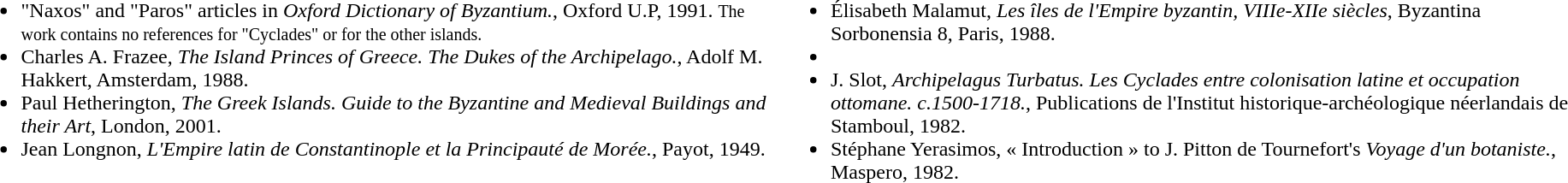<table width="100%">
<tr>
<td width="50%" valign="top"><br><ul><li>"Naxos" and "Paros" articles in <em>Oxford Dictionary of Byzantium.</em>, Oxford U.P, 1991. <small>The work contains no references for "Cyclades" or for the other islands.</small></li><li>Charles A. Frazee, <em>The Island Princes of Greece. The Dukes of the Archipelago.</em>, Adolf M. Hakkert, Amsterdam, 1988. </li><li>Paul Hetherington, <em>The Greek Islands. Guide to the Byzantine and Medieval Buildings and their Art</em>, London, 2001. </li><li> Jean Longnon, <em>L'Empire latin de Constantinople et la Principauté de Morée.</em>, Payot, 1949.</li></ul></td>
<td width="50%" valign="top"><br><ul><li> Élisabeth Malamut, <em>Les îles de l'Empire byzantin, VIIIe-XIIe siècles</em>, Byzantina Sorbonensia 8, Paris, 1988. </li><li></li><li> J. Slot, <em>Archipelagus Turbatus. Les Cyclades entre colonisation latine et occupation ottomane. c.1500-1718.</em>, Publications de l'Institut historique-archéologique néerlandais de Stamboul, 1982. </li><li> Stéphane Yerasimos, « Introduction » to J. Pitton de Tournefort's <em>Voyage d'un botaniste.</em>, Maspero, 1982. </li></ul></td>
</tr>
</table>
